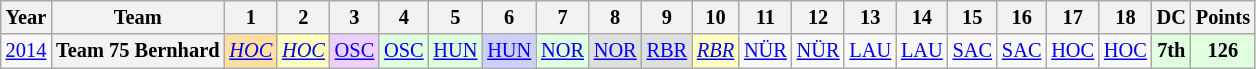<table class="wikitable" style="text-align:center; font-size:85%">
<tr>
<th>Year</th>
<th>Team</th>
<th>1</th>
<th>2</th>
<th>3</th>
<th>4</th>
<th>5</th>
<th>6</th>
<th>7</th>
<th>8</th>
<th>9</th>
<th>10</th>
<th>11</th>
<th>12</th>
<th>13</th>
<th>14</th>
<th>15</th>
<th>16</th>
<th>17</th>
<th>18</th>
<th>DC</th>
<th>Points</th>
</tr>
<tr>
<td><a href='#'>2014</a></td>
<th nowrap>Team 75 Bernhard</th>
<td style="background:#FFDF9F;"><em><a href='#'>HOC</a></em><br></td>
<td style="background:#FFFFBF;"><em><a href='#'>HOC</a></em><br></td>
<td style="background:#EFCFFF;"><a href='#'>OSC</a><br></td>
<td style="background:#DFFFDF;"><a href='#'>OSC</a><br></td>
<td style="background:#DFFFDF;"><a href='#'>HUN</a><br></td>
<td style="background:#CFCFFF;"><a href='#'>HUN</a><br></td>
<td style="background:#DFFFDF;"><a href='#'>NOR</a><br></td>
<td style="background:#DFDFDF;"><a href='#'>NOR</a><br></td>
<td style="background:#DFDFDF;"><a href='#'>RBR</a><br></td>
<td style="background:#FFFFBF;"><em><a href='#'>RBR</a></em><br></td>
<td><a href='#'>NÜR</a></td>
<td><a href='#'>NÜR</a></td>
<td><a href='#'>LAU</a></td>
<td><a href='#'>LAU</a></td>
<td><a href='#'>SAC</a></td>
<td><a href='#'>SAC</a></td>
<td><a href='#'>HOC</a></td>
<td><a href='#'>HOC</a></td>
<td style="background:#DFFFDF;"><strong>7th</strong></td>
<td style="background:#DFFFDF;"><strong>126</strong></td>
</tr>
</table>
